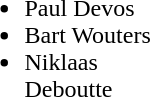<table>
<tr>
<td width="130" valign="top"><br><ul><li>Paul Devos</li><li>Bart Wouters</li><li>Niklaas Deboutte</li></ul></td>
<td width="50"> </td>
<td width="130" valign="top"></td>
</tr>
</table>
